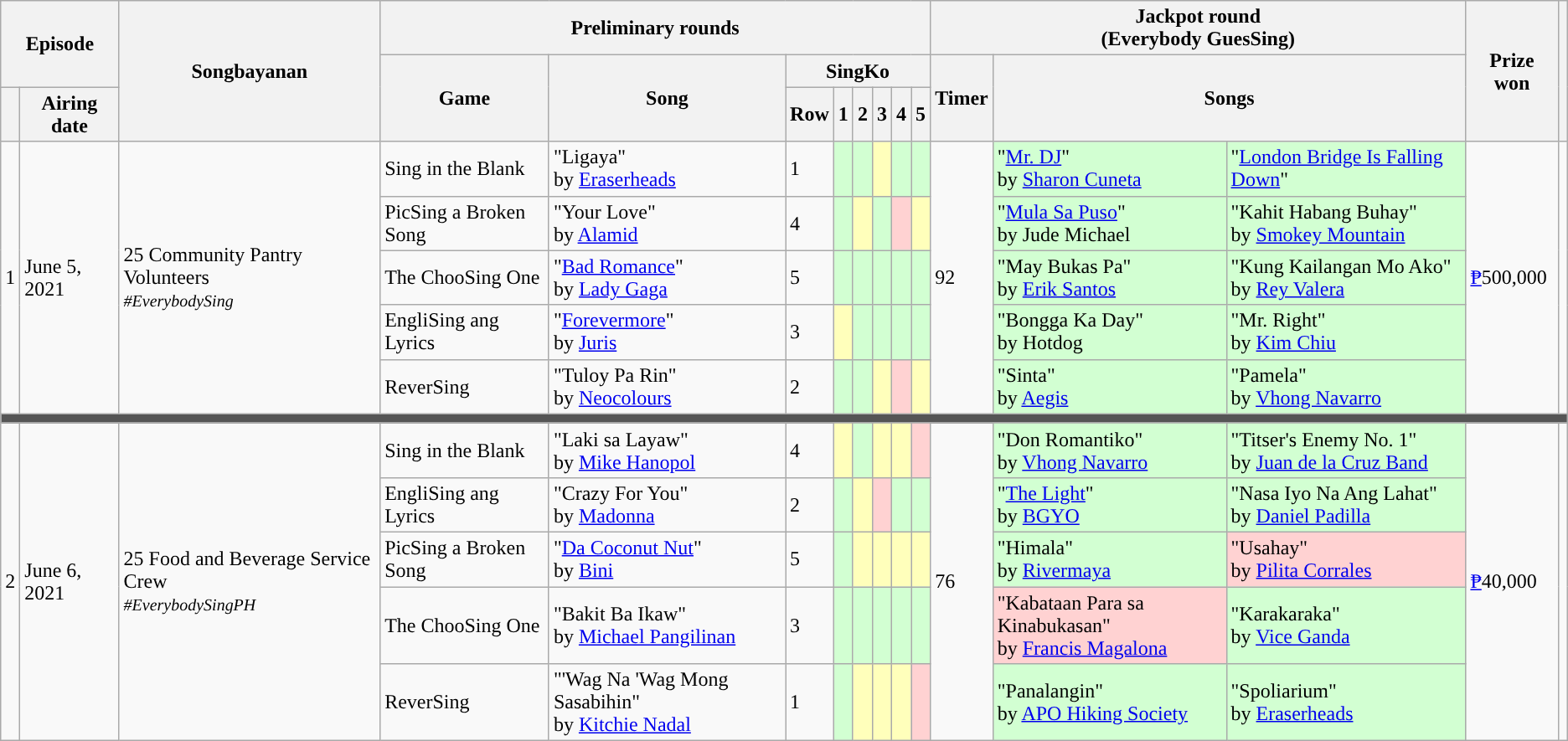<table class="wikitable plainrowheaders mw-collapsible ">
<tr>
<th colspan="2" rowspan="2">Episode</th>
<th rowspan="3">Songbayanan</th>
<th colspan="8">Preliminary rounds</th>
<th colspan="3">Jackpot round<br>(Everybody GuesSing)</th>
<th rowspan="3">Prize won</th>
<th rowspan="3"></th>
</tr>
<tr>
<th rowspan="2">Game</th>
<th rowspan="2">Song</th>
<th colspan="6">SingKo</th>
<th rowspan="2">Timer</th>
<th colspan="2" rowspan="2">Songs</th>
</tr>
<tr>
<th></th>
<th>Airing date</th>
<th>Row</th>
<th>1</th>
<th>2</th>
<th>3</th>
<th>4</th>
<th>5</th>
</tr>
<tr>
<td rowspan="5">1</td>
<td rowspan="5">June 5, 2021</td>
<td rowspan="5">25 Community Pantry Volunteers<br><small><em>#EverybodySing</em></small></td>
<td>Sing in the Blank</td>
<td>"Ligaya"<br>by <a href='#'>Eraserheads</a></td>
<td>1</td>
<td style="background:#D2FFD2"></td>
<td style="background:#D2FFD2"></td>
<td style="background:#FFB"></td>
<td style="background:#D2FFD2"></td>
<td style="background:#D2FFD2"></td>
<td rowspan="5">92 </td>
<td style="background:#D2FFD2">"<a href='#'>Mr. DJ</a>"<br>by <a href='#'>Sharon Cuneta</a></td>
<td style="background:#D2FFD2">"<a href='#'>London Bridge Is Falling Down</a>"</td>
<td rowspan="5"><a href='#'>₱</a>500,000</td>
<td rowspan="5"><br><br></td>
</tr>
<tr>
<td>PicSing a Broken Song</td>
<td>"Your Love"<br>by <a href='#'>Alamid</a></td>
<td>4</td>
<td style="background:#D2FFD2"></td>
<td style="background:#FFB"></td>
<td style="background:#D2FFD2"></td>
<td style="background:#FFD2D2"></td>
<td style="background:#FFB"></td>
<td style="background:#D2FFD2">"<a href='#'>Mula Sa Puso</a>"<br>by Jude Michael</td>
<td style="background:#D2FFD2">"Kahit Habang Buhay"<br>by <a href='#'>Smokey Mountain</a></td>
</tr>
<tr>
<td>The ChooSing One</td>
<td>"<a href='#'>Bad Romance</a>"<br>by <a href='#'>Lady Gaga</a></td>
<td>5</td>
<td style="background:#D2FFD2"></td>
<td style="background:#D2FFD2"></td>
<td style="background:#D2FFD2"></td>
<td style="background:#D2FFD2"></td>
<td style="background:#D2FFD2"></td>
<td style="background:#D2FFD2">"May Bukas Pa"<br>by <a href='#'>Erik Santos</a></td>
<td style="background:#D2FFD2">"Kung Kailangan Mo Ako"<br>by <a href='#'>Rey Valera</a></td>
</tr>
<tr>
<td>EngliSing ang Lyrics</td>
<td>"<a href='#'>Forevermore</a>"<br>by <a href='#'>Juris</a></td>
<td>3</td>
<td style="background:#FFB"></td>
<td style="background:#D2FFD2"></td>
<td style="background:#D2FFD2"></td>
<td style="background:#D2FFD2"></td>
<td style="background:#D2FFD2"></td>
<td style="background:#D2FFD2">"Bongga Ka Day"<br>by Hotdog</td>
<td style="background:#D2FFD2">"Mr. Right"<br>by <a href='#'>Kim Chiu</a></td>
</tr>
<tr>
<td>ReverSing</td>
<td>"Tuloy Pa Rin"<br>by <a href='#'>Neocolours</a></td>
<td>2</td>
<td style="background:#D2FFD2"></td>
<td style="background:#D2FFD2"></td>
<td style="background:#FFB"></td>
<td style="background:#FFD2D2"></td>
<td style="background:#FFB"></td>
<td style="background:#D2FFD2">"Sinta"<br>by <a href='#'>Aegis</a></td>
<td style="background:#D2FFD2">"Pamela"<br>by <a href='#'>Vhong Navarro</a></td>
</tr>
<tr>
<th colspan="16" style="background:#555;"></th>
</tr>
<tr>
<td rowspan="5">2</td>
<td rowspan="5">June 6, 2021</td>
<td rowspan="5">25 Food and Beverage Service Crew<br><small><em>#EverybodySingPH</em></small></td>
<td>Sing in the Blank</td>
<td>"Laki sa Layaw"<br>by <a href='#'>Mike Hanopol</a></td>
<td>4</td>
<td style="background:#FFB"></td>
<td style="background:#D2FFD2"></td>
<td style="background:#FFB"></td>
<td style="background:#FFB"></td>
<td style="background:#FFD2D2"></td>
<td rowspan="5">76 </td>
<td style="background:#D2FFD2">"Don Romantiko"<br>by <a href='#'>Vhong Navarro</a></td>
<td style="background:#D2FFD2">"Titser's Enemy No. 1"<br>by <a href='#'>Juan de la Cruz Band</a></td>
<td rowspan="5"><a href='#'>₱</a>40,000</td>
<td rowspan="5"><br></td>
</tr>
<tr>
<td>EngliSing ang Lyrics</td>
<td>"Crazy For You"<br>by <a href='#'>Madonna</a></td>
<td>2</td>
<td style="background:#D2FFD2"></td>
<td style="background:#FFB"></td>
<td style="background:#FFD2D2"></td>
<td style="background:#D2FFD2"></td>
<td style="background:#D2FFD2"></td>
<td style="background:#D2FFD2">"<a href='#'>The Light</a>"<br>by <a href='#'>BGYO</a></td>
<td style="background:#D2FFD2">"Nasa Iyo Na Ang Lahat"<br>by <a href='#'>Daniel Padilla</a></td>
</tr>
<tr>
<td>PicSing a Broken Song</td>
<td>"<a href='#'>Da Coconut Nut</a>"<br>by <a href='#'>Bini</a></td>
<td>5</td>
<td style="background:#D2FFD2"></td>
<td style="background:#FFB"></td>
<td style="background:#FFB"></td>
<td style="background:#FFB"></td>
<td style="background:#FFB"></td>
<td style="background:#D2FFD2">"Himala"<br>by <a href='#'>Rivermaya</a></td>
<td style="background:#FFD2D2">"Usahay"<br>by <a href='#'>Pilita Corrales</a></td>
</tr>
<tr>
<td>The ChooSing One</td>
<td>"Bakit Ba Ikaw"<br>by <a href='#'>Michael Pangilinan</a></td>
<td>3</td>
<td style="background:#D2FFD2"></td>
<td style="background:#D2FFD2"></td>
<td style="background:#D2FFD2"></td>
<td style="background:#D2FFD2"></td>
<td style="background:#D2FFD2"></td>
<td style="background:#FFD2D2">"Kabataan Para sa Kinabukasan"<br>by <a href='#'>Francis Magalona</a></td>
<td style="background:#D2FFD2">"Karakaraka"<br>by <a href='#'>Vice Ganda</a></td>
</tr>
<tr>
<td>ReverSing</td>
<td>"'Wag Na 'Wag Mong Sasabihin"<br>by <a href='#'>Kitchie Nadal</a></td>
<td>1</td>
<td style="background:#D2FFD2"></td>
<td style="background:#FFB"></td>
<td style="background:#FFB"></td>
<td style="background:#FFB"></td>
<td style="background:#FFD2D2"></td>
<td style="background:#D2FFD2">"Panalangin"<br>by <a href='#'>APO Hiking Society</a></td>
<td style="background:#D2FFD2">"Spoliarium"<br>by <a href='#'>Eraserheads</a></td>
</tr>
</table>
